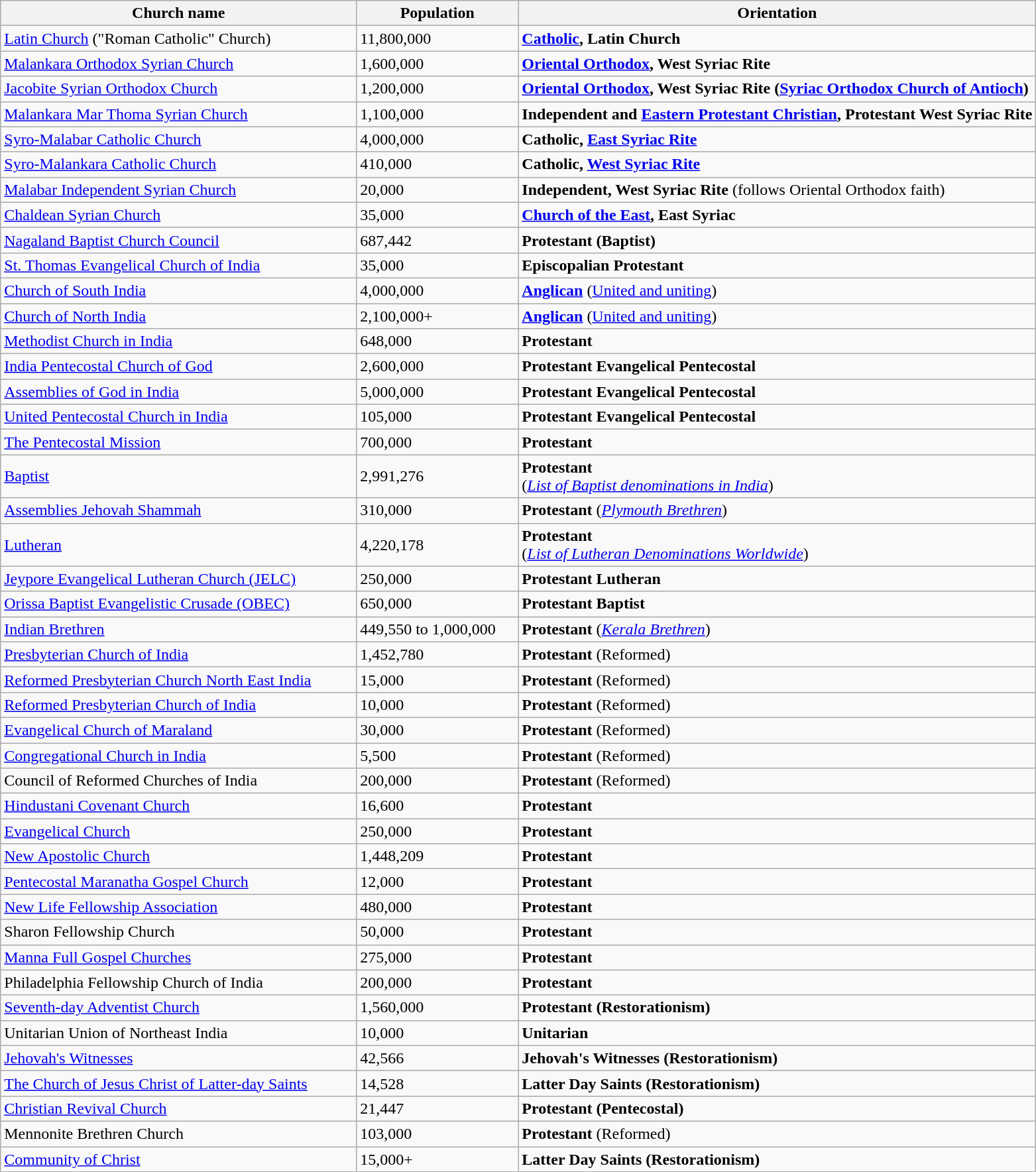<table class="wikitable sortable sticky-header">
<tr>
<th>Church name</th>
<th data-sort-type="number">Population</th>
<th width=50%>Orientation</th>
</tr>
<tr>
<td><a href='#'>Latin Church</a> ("Roman Catholic" Church)</td>
<td>11,800,000</td>
<td><strong><a href='#'>Catholic</a>, Latin Church</strong></td>
</tr>
<tr>
<td><a href='#'>Malankara Orthodox Syrian Church</a></td>
<td>1,600,000</td>
<td><strong><a href='#'>Oriental Orthodox</a>, West Syriac Rite</strong></td>
</tr>
<tr>
<td><a href='#'>Jacobite Syrian Orthodox Church</a></td>
<td>1,200,000</td>
<td><strong><a href='#'>Oriental Orthodox</a>, West Syriac Rite (<a href='#'>Syriac Orthodox Church of Antioch</a>)</strong></td>
</tr>
<tr>
<td><a href='#'>Malankara Mar Thoma Syrian Church</a></td>
<td>1,100,000</td>
<td><strong>Independent and <a href='#'>Eastern Protestant Christian</a>, Protestant West Syriac Rite</strong></td>
</tr>
<tr>
<td><a href='#'>Syro-Malabar Catholic Church</a></td>
<td>4,000,000</td>
<td><strong>Catholic, <a href='#'>East Syriac Rite</a></strong></td>
</tr>
<tr>
<td><a href='#'>Syro-Malankara Catholic Church</a></td>
<td>410,000</td>
<td><strong>Catholic, <a href='#'>West Syriac Rite</a></strong></td>
</tr>
<tr>
<td><a href='#'>Malabar Independent Syrian Church</a></td>
<td>20,000</td>
<td><strong>Independent, West Syriac Rite</strong> (follows Oriental Orthodox faith)</td>
</tr>
<tr>
<td><a href='#'>Chaldean Syrian Church</a></td>
<td>35,000</td>
<td><strong><a href='#'>Church of the East</a>, East Syriac</strong></td>
</tr>
<tr>
<td><a href='#'>Nagaland Baptist Church Council</a></td>
<td>687,442</td>
<td><strong>Protestant (Baptist)</strong></td>
</tr>
<tr>
<td><a href='#'>St. Thomas Evangelical Church of India</a></td>
<td>35,000</td>
<td><strong>Episcopalian Protestant</strong></td>
</tr>
<tr>
<td><a href='#'>Church of South India</a></td>
<td>4,000,000</td>
<td><strong><a href='#'>Anglican</a></strong> (<a href='#'>United and uniting</a>)</td>
</tr>
<tr>
<td><a href='#'>Church of North India</a></td>
<td>2,100,000+</td>
<td><strong><a href='#'>Anglican</a></strong> (<a href='#'>United and uniting</a>)</td>
</tr>
<tr>
<td><a href='#'>Methodist Church in India</a></td>
<td>648,000</td>
<td><strong>Protestant</strong></td>
</tr>
<tr>
<td><a href='#'>India Pentecostal Church of God</a></td>
<td>2,600,000</td>
<td><strong>Protestant Evangelical Pentecostal</strong></td>
</tr>
<tr>
<td><a href='#'>Assemblies of God in India</a></td>
<td>5,000,000</td>
<td><strong>Protestant Evangelical Pentecostal</strong></td>
</tr>
<tr>
<td><a href='#'>United Pentecostal Church in India</a></td>
<td>105,000</td>
<td><strong>Protestant Evangelical Pentecostal</strong></td>
</tr>
<tr>
<td><a href='#'>The Pentecostal Mission</a></td>
<td>700,000</td>
<td><strong>Protestant</strong></td>
</tr>
<tr>
<td><a href='#'>Baptist</a></td>
<td>2,991,276</td>
<td><strong>Protestant</strong><br>(<em><a href='#'>List of Baptist denominations in India</a></em>)</td>
</tr>
<tr>
<td><a href='#'>Assemblies Jehovah Shammah</a></td>
<td>310,000</td>
<td><strong>Protestant</strong> (<em><a href='#'>Plymouth Brethren</a></em>)</td>
</tr>
<tr>
<td><a href='#'>Lutheran</a></td>
<td>4,220,178</td>
<td><strong>Protestant</strong><br>(<em><a href='#'>List of Lutheran Denominations Worldwide</a></em>)</td>
</tr>
<tr>
<td><a href='#'>Jeypore Evangelical Lutheran Church (JELC)</a></td>
<td>250,000</td>
<td><strong>Protestant Lutheran</strong></td>
</tr>
<tr>
<td><a href='#'>Orissa Baptist Evangelistic Crusade (OBEC)</a></td>
<td>650,000</td>
<td><strong>Protestant Baptist</strong></td>
</tr>
<tr>
<td><a href='#'>Indian Brethren</a></td>
<td>449,550 to 1,000,000</td>
<td><strong>Protestant</strong> (<em><a href='#'>Kerala Brethren</a></em>)</td>
</tr>
<tr>
<td><a href='#'>Presbyterian Church of India</a></td>
<td>1,452,780</td>
<td><strong>Protestant</strong> (Reformed)</td>
</tr>
<tr>
<td><a href='#'>Reformed Presbyterian Church North East India</a></td>
<td>15,000</td>
<td><strong>Protestant</strong> (Reformed)</td>
</tr>
<tr>
<td><a href='#'>Reformed Presbyterian Church of India</a></td>
<td>10,000</td>
<td><strong>Protestant</strong> (Reformed)</td>
</tr>
<tr>
<td><a href='#'>Evangelical Church of Maraland</a></td>
<td>30,000</td>
<td><strong>Protestant</strong> (Reformed)</td>
</tr>
<tr>
<td><a href='#'>Congregational Church in India</a></td>
<td>5,500</td>
<td><strong>Protestant</strong> (Reformed)</td>
</tr>
<tr>
<td>Council of Reformed Churches of India</td>
<td>200,000</td>
<td><strong>Protestant</strong> (Reformed)</td>
</tr>
<tr>
<td><a href='#'>Hindustani Covenant Church</a></td>
<td>16,600</td>
<td><strong>Protestant</strong></td>
</tr>
<tr>
<td><a href='#'>Evangelical Church</a></td>
<td>250,000</td>
<td><strong>Protestant</strong></td>
</tr>
<tr>
<td><a href='#'>New Apostolic Church</a></td>
<td>1,448,209</td>
<td><strong>Protestant</strong></td>
</tr>
<tr>
<td><a href='#'>Pentecostal Maranatha Gospel Church</a></td>
<td>12,000</td>
<td><strong>Protestant</strong></td>
</tr>
<tr>
<td><a href='#'>New Life Fellowship Association</a></td>
<td>480,000</td>
<td><strong>Protestant</strong></td>
</tr>
<tr>
<td>Sharon Fellowship Church</td>
<td>50,000</td>
<td><strong>Protestant</strong></td>
</tr>
<tr>
<td><a href='#'>Manna Full Gospel Churches</a></td>
<td>275,000</td>
<td><strong>Protestant</strong></td>
</tr>
<tr>
<td>Philadelphia Fellowship Church of India</td>
<td>200,000</td>
<td><strong>Protestant</strong></td>
</tr>
<tr>
<td><a href='#'>Seventh-day Adventist Church</a></td>
<td>1,560,000</td>
<td><strong>Protestant (Restorationism)</strong></td>
</tr>
<tr>
<td>Unitarian Union of Northeast India</td>
<td>10,000</td>
<td><strong>Unitarian</strong></td>
</tr>
<tr>
<td><a href='#'>Jehovah's Witnesses</a></td>
<td>42,566</td>
<td><strong>Jehovah's Witnesses (Restorationism)</strong></td>
</tr>
<tr>
<td><a href='#'>The Church of Jesus Christ of Latter-day Saints</a></td>
<td>14,528</td>
<td><strong>Latter Day Saints (Restorationism)</strong></td>
</tr>
<tr>
<td><a href='#'>Christian Revival Church</a></td>
<td>21,447</td>
<td><strong>Protestant (Pentecostal)</strong></td>
</tr>
<tr>
<td>Mennonite Brethren Church</td>
<td>103,000</td>
<td><strong>Protestant</strong> (Reformed)</td>
</tr>
<tr>
<td><a href='#'>Community of Christ</a></td>
<td>15,000+</td>
<td><strong>Latter Day Saints (Restorationism)</strong></td>
</tr>
</table>
